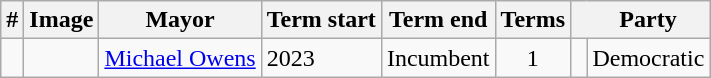<table class="wikitable sortable">
<tr>
<th align=center>#</th>
<th>Image</th>
<th>Mayor</th>
<th>Term start</th>
<th>Term end</th>
<th>Terms</th>
<th class=unsortable> </th>
<th style="border-left-style:hidden;padding:0.1em 0em">Party</th>
</tr>
<tr>
<td align=center><strong></strong></td>
<td></td>
<td><a href='#'>Michael Owens</a></td>
<td>2023</td>
<td>Incumbent</td>
<td align=center>1</td>
<td bgcolor=></td>
<td>Democratic</td>
</tr>
</table>
